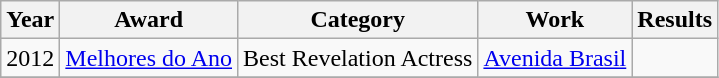<table class="wikitable">
<tr>
<th>Year</th>
<th>Award</th>
<th>Category</th>
<th>Work</th>
<th>Results</th>
</tr>
<tr>
<td>2012</td>
<td><a href='#'>Melhores do Ano</a></td>
<td>Best Revelation Actress</td>
<td><a href='#'>Avenida Brasil</a></td>
<td></td>
</tr>
<tr>
</tr>
</table>
